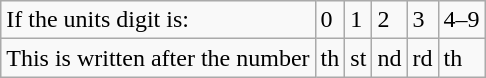<table class="wikitable">
<tr>
<td>If the units digit is:</td>
<td>0</td>
<td>1</td>
<td>2</td>
<td>3</td>
<td>4–9</td>
</tr>
<tr>
<td>This is written after the number</td>
<td>th</td>
<td>st</td>
<td>nd</td>
<td>rd</td>
<td>th</td>
</tr>
</table>
